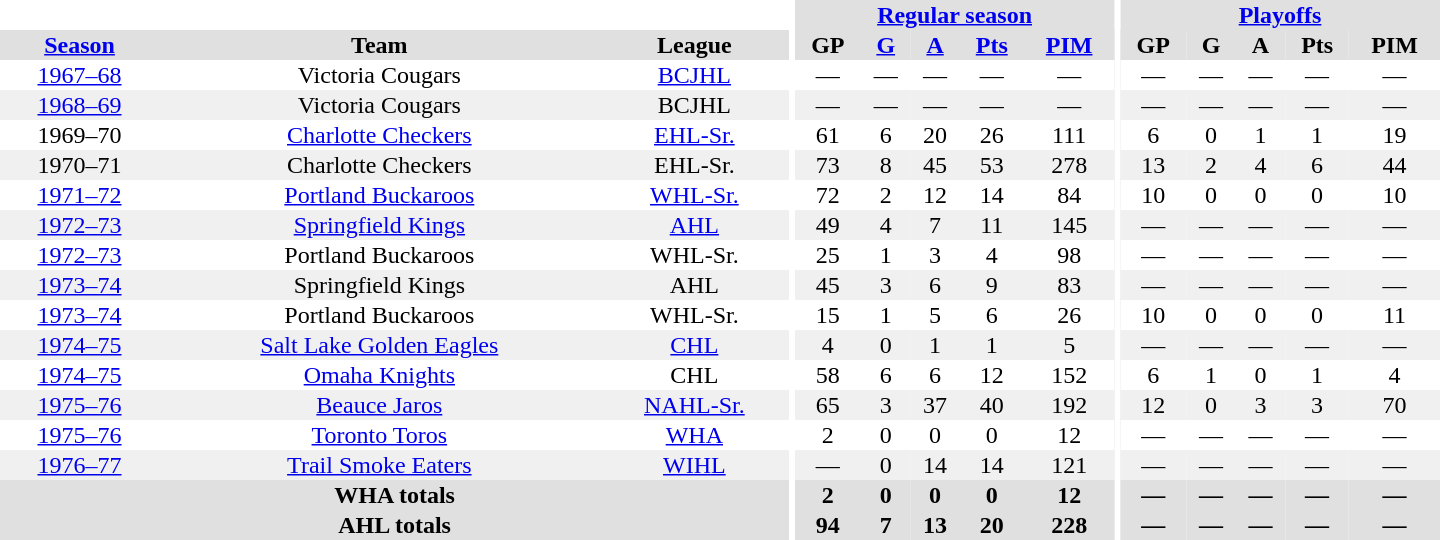<table border="0" cellpadding="1" cellspacing="0" style="text-align:center; width:60em">
<tr bgcolor="#e0e0e0">
<th colspan="3" bgcolor="#ffffff"></th>
<th rowspan="99" bgcolor="#ffffff"></th>
<th colspan="5"><a href='#'>Regular season</a></th>
<th rowspan="99" bgcolor="#ffffff"></th>
<th colspan="5"><a href='#'>Playoffs</a></th>
</tr>
<tr bgcolor="#e0e0e0">
<th><a href='#'>Season</a></th>
<th>Team</th>
<th>League</th>
<th>GP</th>
<th><a href='#'>G</a></th>
<th><a href='#'>A</a></th>
<th><a href='#'>Pts</a></th>
<th><a href='#'>PIM</a></th>
<th>GP</th>
<th>G</th>
<th>A</th>
<th>Pts</th>
<th>PIM</th>
</tr>
<tr>
<td><a href='#'>1967–68</a></td>
<td>Victoria Cougars</td>
<td><a href='#'>BCJHL</a></td>
<td>—</td>
<td>—</td>
<td>—</td>
<td>—</td>
<td>—</td>
<td>—</td>
<td>—</td>
<td>—</td>
<td>—</td>
<td>—</td>
</tr>
<tr bgcolor="#f0f0f0">
<td><a href='#'>1968–69</a></td>
<td>Victoria Cougars</td>
<td>BCJHL</td>
<td>—</td>
<td>—</td>
<td>—</td>
<td>—</td>
<td>—</td>
<td>—</td>
<td>—</td>
<td>—</td>
<td>—</td>
<td>—</td>
</tr>
<tr>
<td>1969–70</td>
<td><a href='#'>Charlotte Checkers</a></td>
<td><a href='#'>EHL-Sr.</a></td>
<td>61</td>
<td>6</td>
<td>20</td>
<td>26</td>
<td>111</td>
<td>6</td>
<td>0</td>
<td>1</td>
<td>1</td>
<td>19</td>
</tr>
<tr bgcolor="#f0f0f0">
<td>1970–71</td>
<td>Charlotte Checkers</td>
<td>EHL-Sr.</td>
<td>73</td>
<td>8</td>
<td>45</td>
<td>53</td>
<td>278</td>
<td>13</td>
<td>2</td>
<td>4</td>
<td>6</td>
<td>44</td>
</tr>
<tr>
<td><a href='#'>1971–72</a></td>
<td><a href='#'>Portland Buckaroos</a></td>
<td><a href='#'>WHL-Sr.</a></td>
<td>72</td>
<td>2</td>
<td>12</td>
<td>14</td>
<td>84</td>
<td>10</td>
<td>0</td>
<td>0</td>
<td>0</td>
<td>10</td>
</tr>
<tr bgcolor="#f0f0f0">
<td><a href='#'>1972–73</a></td>
<td><a href='#'>Springfield Kings</a></td>
<td><a href='#'>AHL</a></td>
<td>49</td>
<td>4</td>
<td>7</td>
<td>11</td>
<td>145</td>
<td>—</td>
<td>—</td>
<td>—</td>
<td>—</td>
<td>—</td>
</tr>
<tr>
<td><a href='#'>1972–73</a></td>
<td>Portland Buckaroos</td>
<td>WHL-Sr.</td>
<td>25</td>
<td>1</td>
<td>3</td>
<td>4</td>
<td>98</td>
<td>—</td>
<td>—</td>
<td>—</td>
<td>—</td>
<td>—</td>
</tr>
<tr bgcolor="#f0f0f0">
<td><a href='#'>1973–74</a></td>
<td>Springfield Kings</td>
<td>AHL</td>
<td>45</td>
<td>3</td>
<td>6</td>
<td>9</td>
<td>83</td>
<td>—</td>
<td>—</td>
<td>—</td>
<td>—</td>
<td>—</td>
</tr>
<tr>
<td><a href='#'>1973–74</a></td>
<td>Portland Buckaroos</td>
<td>WHL-Sr.</td>
<td>15</td>
<td>1</td>
<td>5</td>
<td>6</td>
<td>26</td>
<td>10</td>
<td>0</td>
<td>0</td>
<td>0</td>
<td>11</td>
</tr>
<tr bgcolor="#f0f0f0">
<td><a href='#'>1974–75</a></td>
<td><a href='#'>Salt Lake Golden Eagles</a></td>
<td><a href='#'>CHL</a></td>
<td>4</td>
<td>0</td>
<td>1</td>
<td>1</td>
<td>5</td>
<td>—</td>
<td>—</td>
<td>—</td>
<td>—</td>
<td>—</td>
</tr>
<tr>
<td><a href='#'>1974–75</a></td>
<td><a href='#'>Omaha Knights</a></td>
<td>CHL</td>
<td>58</td>
<td>6</td>
<td>6</td>
<td>12</td>
<td>152</td>
<td>6</td>
<td>1</td>
<td>0</td>
<td>1</td>
<td>4</td>
</tr>
<tr bgcolor="#f0f0f0">
<td><a href='#'>1975–76</a></td>
<td><a href='#'>Beauce Jaros</a></td>
<td><a href='#'>NAHL-Sr.</a></td>
<td>65</td>
<td>3</td>
<td>37</td>
<td>40</td>
<td>192</td>
<td>12</td>
<td>0</td>
<td>3</td>
<td>3</td>
<td>70</td>
</tr>
<tr>
<td><a href='#'>1975–76</a></td>
<td><a href='#'>Toronto Toros</a></td>
<td><a href='#'>WHA</a></td>
<td>2</td>
<td>0</td>
<td>0</td>
<td>0</td>
<td>12</td>
<td>—</td>
<td>—</td>
<td>—</td>
<td>—</td>
<td>—</td>
</tr>
<tr bgcolor="#f0f0f0">
<td><a href='#'>1976–77</a></td>
<td><a href='#'>Trail Smoke Eaters</a></td>
<td><a href='#'>WIHL</a></td>
<td>—</td>
<td>0</td>
<td>14</td>
<td>14</td>
<td>121</td>
<td>—</td>
<td>—</td>
<td>—</td>
<td>—</td>
<td>—</td>
</tr>
<tr>
</tr>
<tr ALIGN="center" bgcolor="#e0e0e0">
<th colspan="3">WHA totals</th>
<th ALIGN="center">2</th>
<th ALIGN="center">0</th>
<th ALIGN="center">0</th>
<th ALIGN="center">0</th>
<th ALIGN="center">12</th>
<th ALIGN="center">—</th>
<th ALIGN="center">—</th>
<th ALIGN="center">—</th>
<th ALIGN="center">—</th>
<th ALIGN="center">—</th>
</tr>
<tr>
</tr>
<tr ALIGN="center" bgcolor="#e0e0e0">
<th colspan="3">AHL totals</th>
<th ALIGN="center">94</th>
<th ALIGN="center">7</th>
<th ALIGN="center">13</th>
<th ALIGN="center">20</th>
<th ALIGN="center">228</th>
<th ALIGN="center">—</th>
<th ALIGN="center">—</th>
<th ALIGN="center">—</th>
<th ALIGN="center">—</th>
<th ALIGN="center">—</th>
</tr>
</table>
